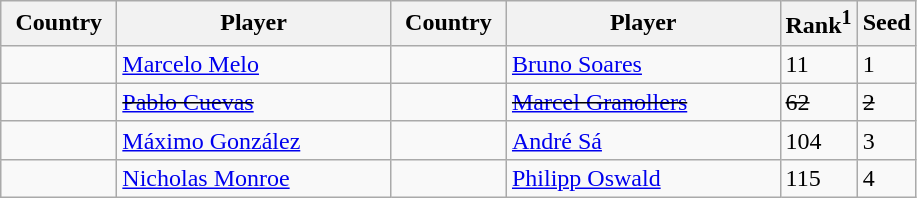<table class="sortable wikitable">
<tr>
<th width="70">Country</th>
<th width="175">Player</th>
<th width="70">Country</th>
<th width="175">Player</th>
<th>Rank<sup>1</sup></th>
<th>Seed</th>
</tr>
<tr>
<td></td>
<td><a href='#'>Marcelo Melo</a></td>
<td></td>
<td><a href='#'>Bruno Soares</a></td>
<td>11</td>
<td>1</td>
</tr>
<tr>
<td><s></s></td>
<td><s><a href='#'>Pablo Cuevas</a></s></td>
<td><s></s></td>
<td><s><a href='#'>Marcel Granollers</a></s></td>
<td><s>62</s></td>
<td><s>2</s></td>
</tr>
<tr>
<td></td>
<td><a href='#'>Máximo González</a></td>
<td></td>
<td><a href='#'>André Sá</a></td>
<td>104</td>
<td>3</td>
</tr>
<tr>
<td></td>
<td><a href='#'>Nicholas Monroe</a></td>
<td></td>
<td><a href='#'>Philipp Oswald</a></td>
<td>115</td>
<td>4</td>
</tr>
</table>
